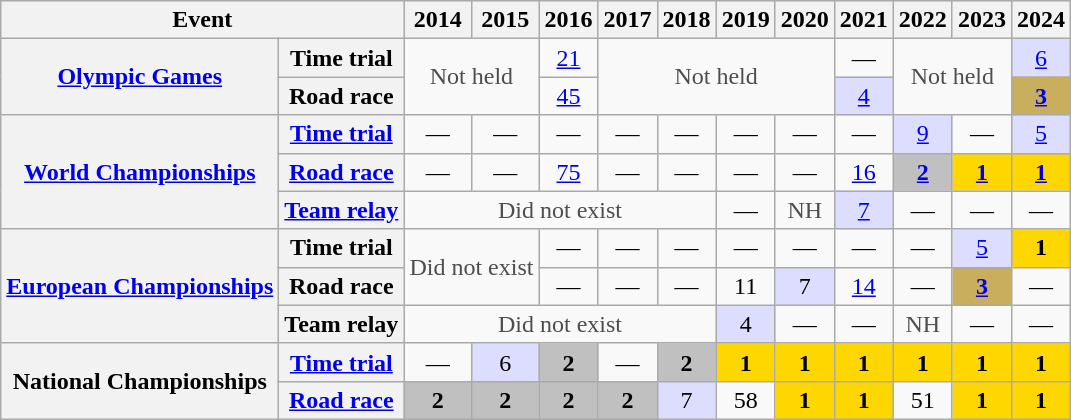<table class="wikitable plainrowheaders">
<tr style="background:#EEEEEE;">
<th scope="col" colspan=2>Event</th>
<th>2014</th>
<th>2015</th>
<th>2016</th>
<th>2017</th>
<th>2018</th>
<th>2019</th>
<th>2020</th>
<th>2021</th>
<th>2022</th>
<th>2023</th>
<th>2024</th>
</tr>
<tr style="text-align:center;">
<th scope="row" rowspan=2> <a href='#'>Olympic Games</a></th>
<th scope="row">Time trial</th>
<td style="color:#4d4d4d;" colspan=2 rowspan=2>Not held</td>
<td><a href='#'>21</a></td>
<td style="color:#4d4d4d;" colspan=4 rowspan=2>Not held</td>
<td>—</td>
<td style="color:#4d4d4d;" rowspan=2 colspan=2>Not held</td>
<td style="background:#ddf;"><a href='#'>6</a></td>
</tr>
<tr style="text-align:center;">
<th scope="row">Road race</th>
<td><a href='#'>45</a></td>
<td style="background:#ddf;"><a href='#'>4</a></td>
<td style="background:#C9AE5D;"><a href='#'><strong>3</strong></a></td>
</tr>
<tr style="text-align:center;">
<th scope="row" rowspan=3> <a href='#'>World Championships</a></th>
<th scope="row"><a href='#'>Time trial</a></th>
<td>—</td>
<td>—</td>
<td>—</td>
<td>—</td>
<td>—</td>
<td>—</td>
<td>—</td>
<td>—</td>
<td style="background:#ddf;"><a href='#'>9</a></td>
<td>—</td>
<td style="background:#ddf;"><a href='#'>5</a></td>
</tr>
<tr style="text-align:center;">
<th scope="row"><a href='#'>Road race</a></th>
<td>—</td>
<td>—</td>
<td><a href='#'>75</a></td>
<td>—</td>
<td>—</td>
<td>—</td>
<td>—</td>
<td><a href='#'>16</a></td>
<td style="background:silver;"><a href='#'><strong>2</strong></a></td>
<td style="background:gold;"><a href='#'><strong>1</strong></a></td>
<td style="background:gold;"><a href='#'><strong>1</strong></a></td>
</tr>
<tr style="text-align:center;">
<th scope="row"><a href='#'>Team relay</a></th>
<td style="color:#4d4d4d;" colspan=5>Did not exist</td>
<td>—</td>
<td style="color:#4d4d4d;">NH</td>
<td style="background:#ddf;"><a href='#'>7</a></td>
<td>—</td>
<td>—</td>
<td>—</td>
</tr>
<tr style="text-align:center;">
<th scope="row" rowspan=3> <a href='#'>European Championships</a></th>
<th scope="row">Time trial</th>
<td style="color:#4d4d4d;" colspan=2 rowspan=2>Did not exist</td>
<td>—</td>
<td>—</td>
<td>—</td>
<td>—</td>
<td>—</td>
<td>—</td>
<td>—</td>
<td style="background:#ddf;"><a href='#'>5</a></td>
<td style="background:gold;"><strong>1</strong></td>
</tr>
<tr style="text-align:center;">
<th scope="row">Road race</th>
<td>—</td>
<td>—</td>
<td>—</td>
<td>11</td>
<td style="background:#ddf;">7</td>
<td><a href='#'>14</a></td>
<td>—</td>
<td style="background:#C9AE5D;"><a href='#'><strong>3</strong></a></td>
<td>—</td>
</tr>
<tr style="text-align:center;">
<th scope="row">Team relay</th>
<td style="color:#4d4d4d;" colspan=5>Did not exist</td>
<td style="background:#ddf;">4</td>
<td>—</td>
<td>—</td>
<td style="color:#4d4d4d;">NH</td>
<td>—</td>
<td>—</td>
</tr>
<tr style="text-align:center;">
<th scope="row" rowspan=2> National Championships</th>
<th scope="row"><a href='#'>Time trial</a></th>
<td>—</td>
<td style="background:#ddf;">6</td>
<th style="background:silver;"><strong>2</strong></th>
<td>—</td>
<td style="background:silver;"><strong>2</strong></td>
<td style="background:gold;"><strong>1</strong></td>
<td style="background:gold;"><strong>1</strong></td>
<td style="background:gold;"><strong>1</strong></td>
<td style="background:gold;"><strong>1</strong></td>
<td style="background:gold;"><strong>1</strong></td>
<td style="background:gold;"><strong>1</strong></td>
</tr>
<tr style="text-align:center;">
<th scope="row"><a href='#'>Road race</a></th>
<td style="background:silver;"><strong>2</strong></td>
<td style="background:silver;"><strong>2</strong></td>
<td style="background:silver;"><strong>2</strong></td>
<td style="background:silver;"><strong>2</strong></td>
<td style="background:#ddf;">7</td>
<td>58</td>
<td style="background:gold;"><strong>1</strong></td>
<td style="background:gold;"><strong>1</strong></td>
<td>51</td>
<td style="background:gold;"><strong>1</strong></td>
<td style="background:gold;"><strong>1</strong></td>
</tr>
</table>
